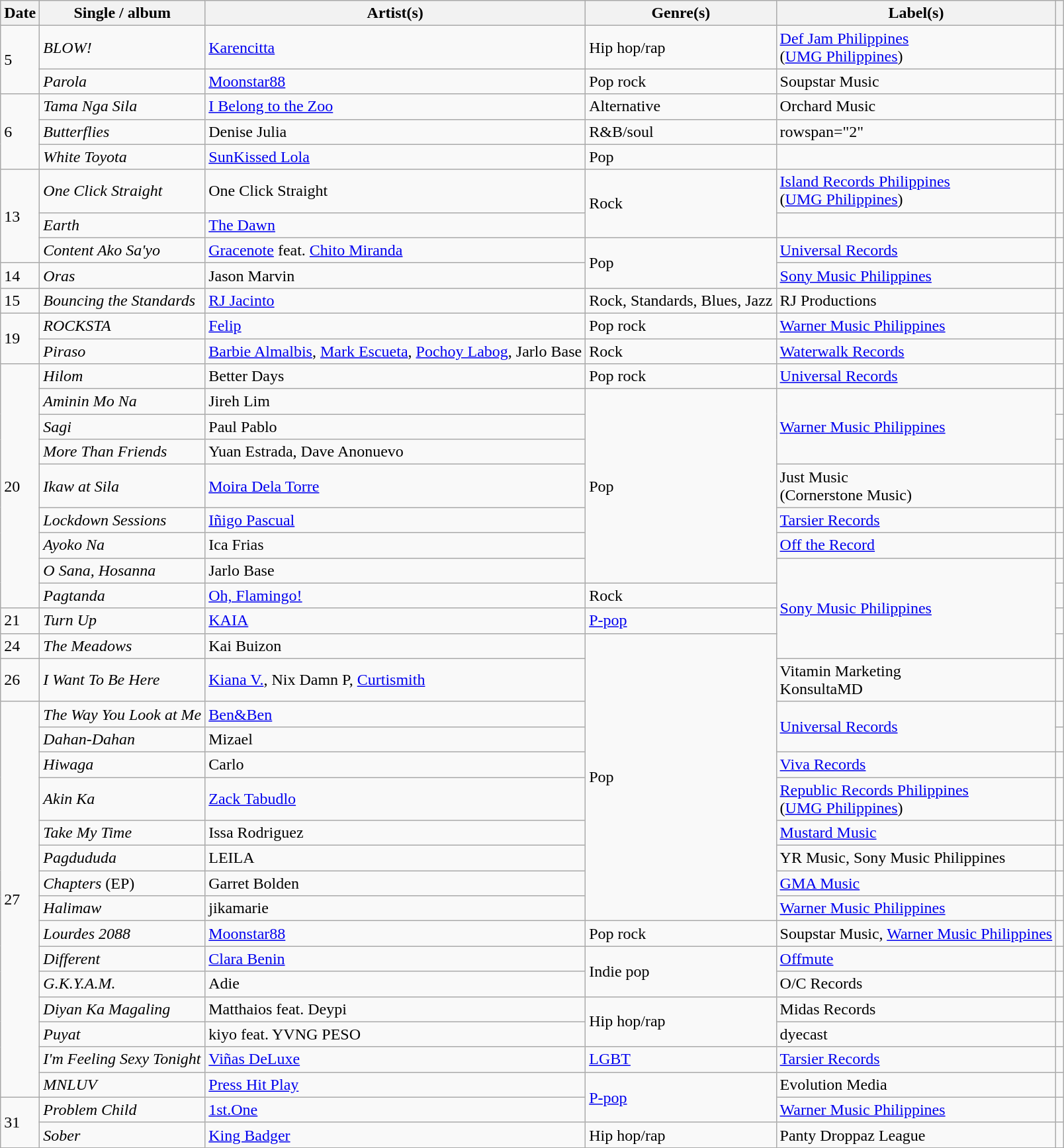<table class="wikitable">
<tr>
<th>Date</th>
<th>Single / album</th>
<th>Artist(s)</th>
<th>Genre(s)</th>
<th>Label(s)</th>
<th></th>
</tr>
<tr>
<td rowspan="2">5</td>
<td><em>BLOW!</em></td>
<td><a href='#'>Karencitta</a></td>
<td>Hip hop/rap</td>
<td><a href='#'>Def Jam Philippines</a><br>(<a href='#'>UMG Philippines</a>)</td>
<td></td>
</tr>
<tr>
<td><em>Parola</em></td>
<td><a href='#'>Moonstar88</a></td>
<td>Pop rock</td>
<td>Soupstar Music</td>
<td></td>
</tr>
<tr>
<td rowspan="3">6</td>
<td><em>Tama Nga Sila</em></td>
<td><a href='#'>I Belong to the Zoo</a></td>
<td>Alternative</td>
<td>Orchard Music</td>
<td></td>
</tr>
<tr>
<td><em>Butterflies</em></td>
<td>Denise Julia</td>
<td>R&B/soul</td>
<td>rowspan="2" </td>
<td></td>
</tr>
<tr>
<td><em>White Toyota</em></td>
<td><a href='#'>SunKissed Lola</a></td>
<td>Pop</td>
<td></td>
</tr>
<tr>
<td rowspan="3">13</td>
<td><em>One Click Straight</em></td>
<td>One Click Straight</td>
<td rowspan="2">Rock</td>
<td><a href='#'>Island Records Philippines</a><br>(<a href='#'>UMG Philippines</a>)</td>
<td></td>
</tr>
<tr>
<td><em>Earth</em></td>
<td><a href='#'>The Dawn</a></td>
<td></td>
<td></td>
</tr>
<tr>
<td><em>Content Ako Sa'yo</em></td>
<td><a href='#'>Gracenote</a> feat. <a href='#'>Chito Miranda</a></td>
<td rowspan="2">Pop</td>
<td><a href='#'>Universal Records</a></td>
<td></td>
</tr>
<tr>
<td>14</td>
<td><em>Oras</em></td>
<td>Jason Marvin</td>
<td><a href='#'>Sony Music Philippines</a></td>
<td></td>
</tr>
<tr>
<td>15</td>
<td><em>Bouncing the Standards</em></td>
<td><a href='#'>RJ Jacinto</a></td>
<td>Rock, Standards, Blues, Jazz</td>
<td>RJ Productions</td>
<td></td>
</tr>
<tr>
<td rowspan="2">19</td>
<td><em>ROCKSTA</em></td>
<td><a href='#'>Felip</a></td>
<td>Pop rock</td>
<td><a href='#'>Warner Music Philippines</a></td>
<td></td>
</tr>
<tr>
<td><em>Piraso</em></td>
<td><a href='#'>Barbie Almalbis</a>, <a href='#'>Mark Escueta</a>, <a href='#'>Pochoy Labog</a>, Jarlo Base</td>
<td>Rock</td>
<td><a href='#'>Waterwalk Records</a></td>
<td></td>
</tr>
<tr>
<td rowspan="9">20</td>
<td><em>Hilom</em></td>
<td>Better Days</td>
<td>Pop rock</td>
<td><a href='#'>Universal Records</a></td>
<td></td>
</tr>
<tr>
<td><em>Aminin Mo Na</em></td>
<td>Jireh Lim</td>
<td rowspan="7">Pop</td>
<td rowspan="3"><a href='#'>Warner Music Philippines</a></td>
<td></td>
</tr>
<tr>
<td><em>Sagi</em></td>
<td>Paul Pablo</td>
<td></td>
</tr>
<tr>
<td><em>More Than Friends</em></td>
<td>Yuan Estrada, Dave Anonuevo</td>
<td></td>
</tr>
<tr>
<td><em>Ikaw at Sila</em></td>
<td><a href='#'>Moira Dela Torre</a></td>
<td>Just Music<br>(Cornerstone Music)</td>
<td></td>
</tr>
<tr>
<td><em>Lockdown Sessions</em></td>
<td><a href='#'>Iñigo Pascual</a></td>
<td><a href='#'>Tarsier Records</a></td>
<td></td>
</tr>
<tr>
<td><em>Ayoko Na</em></td>
<td>Ica Frias</td>
<td><a href='#'>Off the Record</a></td>
<td></td>
</tr>
<tr>
<td><em>O Sana, Hosanna</em></td>
<td>Jarlo Base</td>
<td rowspan="4"><a href='#'>Sony Music Philippines</a></td>
<td></td>
</tr>
<tr>
<td><em>Pagtanda</em></td>
<td><a href='#'>Oh, Flamingo!</a></td>
<td>Rock</td>
<td></td>
</tr>
<tr>
<td>21</td>
<td><em>Turn Up</em></td>
<td><a href='#'>KAIA</a></td>
<td><a href='#'>P-pop</a></td>
<td></td>
</tr>
<tr>
<td>24</td>
<td><em>The Meadows</em></td>
<td>Kai Buizon</td>
<td rowspan="10">Pop</td>
<td></td>
</tr>
<tr>
<td>26</td>
<td><em>I Want To Be Here</em></td>
<td><a href='#'>Kiana V.</a>, Nix Damn P, <a href='#'>Curtismith</a></td>
<td>Vitamin Marketing<br>KonsultaMD</td>
<td></td>
</tr>
<tr>
<td rowspan="15">27</td>
<td><em>The Way You Look at Me</em></td>
<td><a href='#'>Ben&Ben</a></td>
<td rowspan="2"><a href='#'>Universal Records</a></td>
<td></td>
</tr>
<tr>
<td><em>Dahan-Dahan</em></td>
<td>Mizael</td>
<td></td>
</tr>
<tr>
<td><em>Hiwaga</em></td>
<td>Carlo</td>
<td><a href='#'>Viva Records</a></td>
<td></td>
</tr>
<tr>
<td><em>Akin Ka</em></td>
<td><a href='#'>Zack Tabudlo</a></td>
<td><a href='#'>Republic Records Philippines</a><br>(<a href='#'>UMG Philippines</a>)</td>
<td></td>
</tr>
<tr>
<td><em>Take My Time</em></td>
<td>Issa Rodriguez</td>
<td><a href='#'>Mustard Music</a></td>
<td></td>
</tr>
<tr>
<td><em>Pagdududa</em></td>
<td>LEILA</td>
<td>YR Music, Sony Music Philippines</td>
<td></td>
</tr>
<tr>
<td><em>Chapters</em> (EP)</td>
<td>Garret Bolden</td>
<td><a href='#'>GMA Music</a></td>
<td></td>
</tr>
<tr>
<td><em>Halimaw</em></td>
<td>jikamarie</td>
<td><a href='#'>Warner Music Philippines</a></td>
<td></td>
</tr>
<tr>
<td><em>Lourdes 2088</em></td>
<td><a href='#'>Moonstar88</a></td>
<td>Pop rock</td>
<td>Soupstar Music, <a href='#'>Warner Music Philippines</a></td>
<td></td>
</tr>
<tr>
<td><em>Different</em></td>
<td><a href='#'>Clara Benin</a></td>
<td rowspan="2">Indie pop</td>
<td><a href='#'>Offmute</a></td>
<td></td>
</tr>
<tr>
<td><em>G.K.Y.A.M.</em></td>
<td>Adie</td>
<td>O/C Records</td>
<td></td>
</tr>
<tr>
<td><em>Diyan Ka Magaling</em></td>
<td>Matthaios feat. Deypi</td>
<td rowspan="2">Hip hop/rap</td>
<td>Midas Records</td>
<td></td>
</tr>
<tr>
<td><em>Puyat</em></td>
<td>kiyo feat. YVNG PESO</td>
<td>dyecast</td>
<td></td>
</tr>
<tr>
<td><em>I'm Feeling Sexy Tonight</em></td>
<td><a href='#'>Viñas DeLuxe</a></td>
<td><a href='#'>LGBT</a></td>
<td><a href='#'>Tarsier Records</a></td>
<td></td>
</tr>
<tr>
<td><em>MNLUV</em></td>
<td><a href='#'>Press Hit Play</a></td>
<td rowspan="2"><a href='#'>P-pop</a></td>
<td>Evolution Media</td>
<td></td>
</tr>
<tr>
<td rowspan="2">31</td>
<td><em>Problem Child</em></td>
<td><a href='#'>1st.One</a></td>
<td><a href='#'>Warner Music Philippines</a></td>
<td></td>
</tr>
<tr>
<td><em>Sober</em></td>
<td><a href='#'>King Badger</a></td>
<td>Hip hop/rap</td>
<td>Panty Droppaz League</td>
<td></td>
</tr>
</table>
